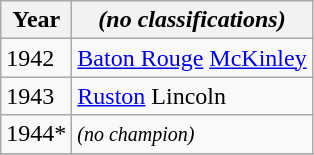<table class="wikitable sortable">
<tr>
<th>Year</th>
<th><em>(no classifications)</em></th>
</tr>
<tr>
<td>1942</td>
<td><a href='#'>Baton Rouge</a> <a href='#'>McKinley</a></td>
</tr>
<tr>
<td>1943</td>
<td><a href='#'>Ruston</a> Lincoln</td>
</tr>
<tr>
<td>1944*</td>
<td><small><em>(no champion)</em></small></td>
</tr>
<tr>
</tr>
</table>
